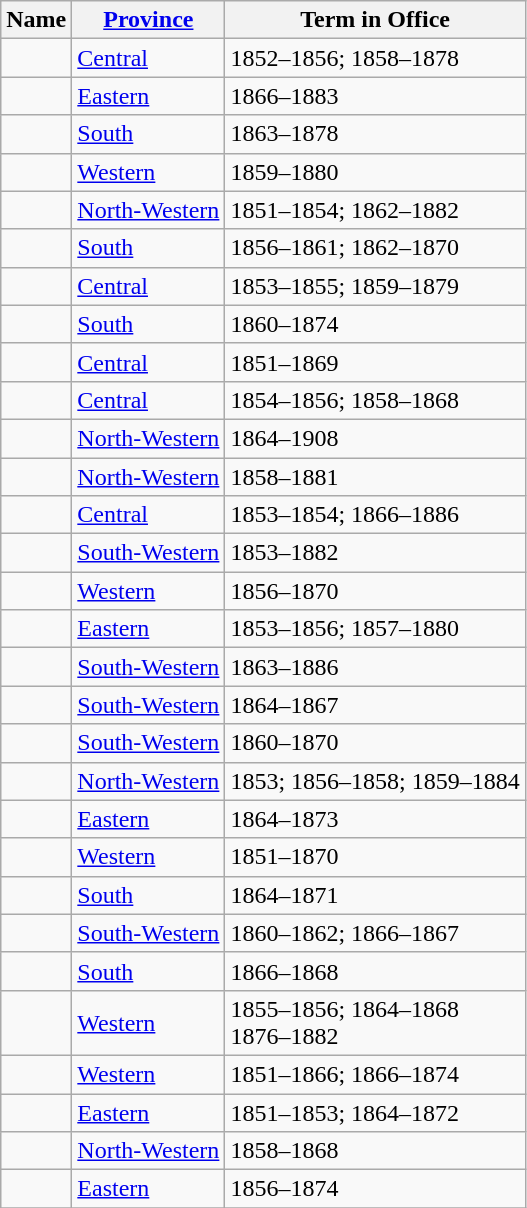<table class="wikitable sortable">
<tr>
<th>Name</th>
<th><a href='#'>Province</a></th>
<th>Term in Office</th>
</tr>
<tr>
<td></td>
<td><a href='#'>Central</a></td>
<td>1852–1856; 1858–1878</td>
</tr>
<tr>
<td></td>
<td><a href='#'>Eastern</a></td>
<td>1866–1883</td>
</tr>
<tr>
<td></td>
<td><a href='#'>South</a></td>
<td>1863–1878</td>
</tr>
<tr>
<td></td>
<td><a href='#'>Western</a></td>
<td>1859–1880</td>
</tr>
<tr>
<td></td>
<td><a href='#'>North-Western</a></td>
<td>1851–1854; 1862–1882</td>
</tr>
<tr>
<td></td>
<td><a href='#'>South</a></td>
<td>1856–1861; 1862–1870</td>
</tr>
<tr>
<td></td>
<td><a href='#'>Central</a></td>
<td>1853–1855; 1859–1879</td>
</tr>
<tr>
<td></td>
<td><a href='#'>South</a></td>
<td>1860–1874</td>
</tr>
<tr>
<td></td>
<td><a href='#'>Central</a></td>
<td>1851–1869</td>
</tr>
<tr>
<td>  </td>
<td><a href='#'>Central</a></td>
<td>1854–1856; 1858–1868</td>
</tr>
<tr>
<td></td>
<td><a href='#'>North-Western</a></td>
<td>1864–1908</td>
</tr>
<tr>
<td></td>
<td><a href='#'>North-Western</a></td>
<td>1858–1881</td>
</tr>
<tr>
<td></td>
<td><a href='#'>Central</a></td>
<td>1853–1854; 1866–1886</td>
</tr>
<tr>
<td></td>
<td><a href='#'>South-Western</a></td>
<td>1853–1882</td>
</tr>
<tr>
<td></td>
<td><a href='#'>Western</a></td>
<td>1856–1870</td>
</tr>
<tr>
<td></td>
<td><a href='#'>Eastern</a></td>
<td>1853–1856; 1857–1880</td>
</tr>
<tr>
<td></td>
<td><a href='#'>South-Western</a></td>
<td>1863–1886</td>
</tr>
<tr>
<td> </td>
<td><a href='#'>South-Western</a></td>
<td>1864–1867</td>
</tr>
<tr>
<td></td>
<td><a href='#'>South-Western</a></td>
<td>1860–1870</td>
</tr>
<tr>
<td></td>
<td><a href='#'>North-Western</a></td>
<td>1853; 1856–1858; 1859–1884</td>
</tr>
<tr>
<td></td>
<td><a href='#'>Eastern</a></td>
<td>1864–1873</td>
</tr>
<tr>
<td></td>
<td><a href='#'>Western</a></td>
<td>1851–1870</td>
</tr>
<tr>
<td></td>
<td><a href='#'>South</a></td>
<td>1864–1871</td>
</tr>
<tr>
<td> </td>
<td><a href='#'>South-Western</a></td>
<td>1860–1862; 1866–1867</td>
</tr>
<tr>
<td></td>
<td><a href='#'>South</a></td>
<td>1866–1868</td>
</tr>
<tr>
<td></td>
<td><a href='#'>Western</a></td>
<td>1855–1856; 1864–1868<br>1876–1882</td>
</tr>
<tr>
<td></td>
<td><a href='#'>Western</a></td>
<td>1851–1866; 1866–1874</td>
</tr>
<tr>
<td></td>
<td><a href='#'>Eastern</a></td>
<td>1851–1853; 1864–1872</td>
</tr>
<tr>
<td></td>
<td><a href='#'>North-Western</a></td>
<td>1858–1868</td>
</tr>
<tr>
<td></td>
<td><a href='#'>Eastern</a></td>
<td>1856–1874</td>
</tr>
<tr>
</tr>
</table>
